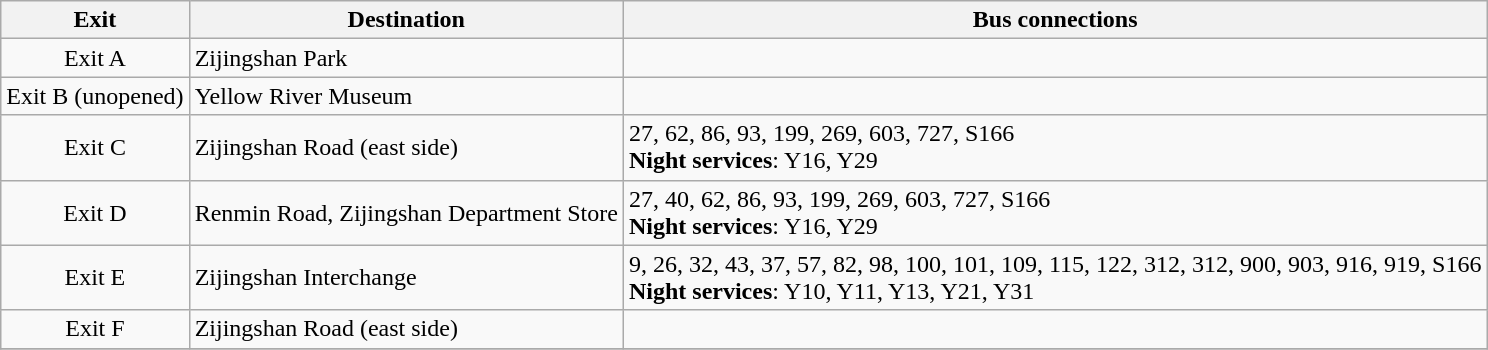<table class=wikitable>
<tr>
<th style="width:70px" colspan=3>Exit</th>
<th>Destination</th>
<th>Bus connections</th>
</tr>
<tr>
<td align=center colspan=3>Exit A</td>
<td>Zijingshan Park</td>
<td></td>
</tr>
<tr>
<td align=center colspan=3>Exit B (unopened)</td>
<td>Yellow River Museum</td>
<td></td>
</tr>
<tr>
<td align=center colspan=3>Exit C</td>
<td>Zijingshan Road (east side)</td>
<td>27, 62, 86, 93, 199, 269, 603, 727, S166 <br><strong>Night services</strong>: Y16, Y29</td>
</tr>
<tr>
<td align=center colspan=3>Exit D</td>
<td>Renmin Road, Zijingshan Department Store</td>
<td>27, 40, 62, 86, 93, 199, 269, 603, 727, S166 <br><strong>Night services</strong>: Y16, Y29</td>
</tr>
<tr>
<td align=center colspan=3>Exit E</td>
<td>Zijingshan Interchange</td>
<td>9, 26, 32, 43, 37, 57, 82, 98, 100, 101, 109, 115, 122, 312, 312, 900, 903, 916, 919, S166<br><strong>Night services</strong>: Y10, Y11, Y13, Y21, Y31</td>
</tr>
<tr>
<td align=center colspan=3>Exit F</td>
<td>Zijingshan Road (east side)</td>
<td></td>
</tr>
<tr>
</tr>
</table>
